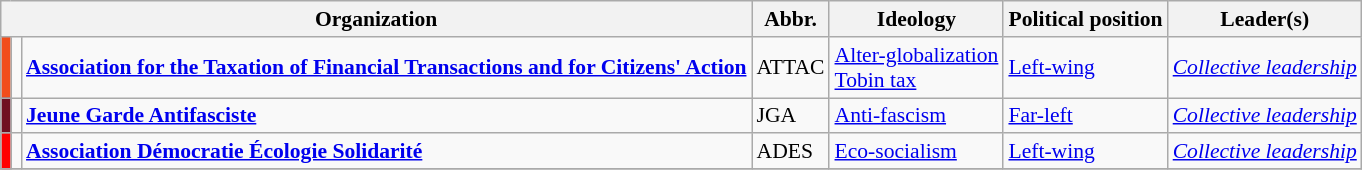<table class="wikitable" style="font-size:90%">
<tr>
<th colspan="3">Organization</th>
<th>Abbr.</th>
<th>Ideology</th>
<th>Political position</th>
<th>Leader(s)</th>
</tr>
<tr>
<td style="background-color:#F24D1B"></td>
<td></td>
<td><strong><a href='#'>Association for the Taxation of Financial Transactions and for Citizens' Action</a></strong></td>
<td>ATTAC</td>
<td><a href='#'>Alter-globalization</a><br><a href='#'>Tobin tax</a></td>
<td><a href='#'>Left-wing</a></td>
<td><em><a href='#'>Collective leadership</a></em></td>
</tr>
<tr>
<td style="background-color:#700F20"></td>
<td></td>
<td><strong><a href='#'>Jeune Garde Antifasciste</a></strong></td>
<td>JGA</td>
<td><a href='#'>Anti-fascism</a></td>
<td><a href='#'>Far-left</a></td>
<td><em><a href='#'>Collective leadership</a></em></td>
</tr>
<tr>
<td style="background-color:red"></td>
<td></td>
<td><strong><a href='#'>Association Démocratie Écologie Solidarité</a></strong></td>
<td>ADES</td>
<td><a href='#'>Eco-socialism</a></td>
<td><a href='#'>Left-wing</a></td>
<td><em><a href='#'>Collective leadership</a></em></td>
</tr>
<tr>
</tr>
</table>
